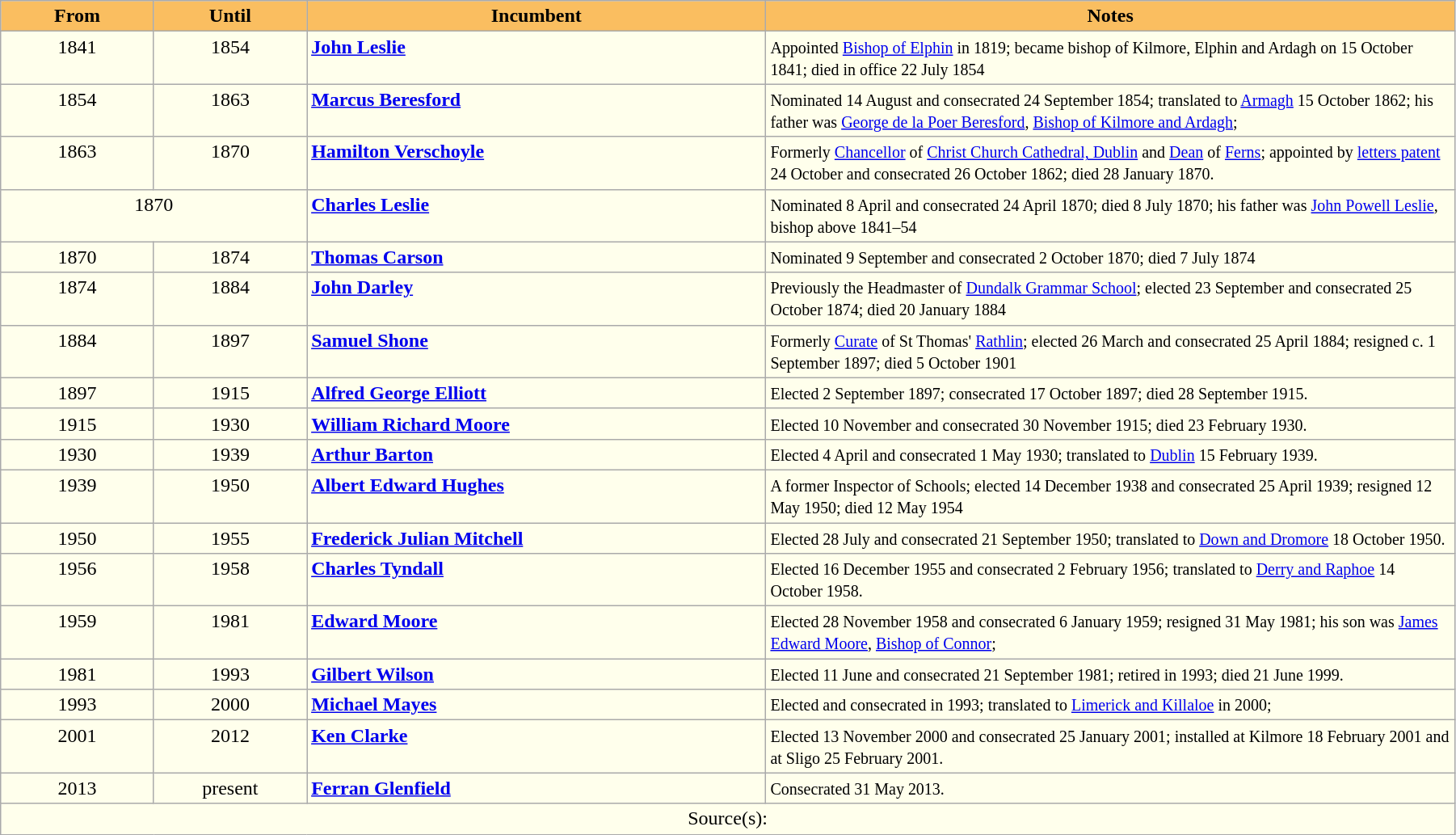<table class="wikitable" style="width:95%;" border="1" cellpadding="2">
<tr align=center>
<th style="background-color:#FABE60" width="10%">From</th>
<th style="background-color:#FABE60" width="10%">Until</th>
<th style="background-color:#FABE60" width="30%">Incumbent</th>
<th style="background-color:#FABE60" width="45%">Notes</th>
</tr>
<tr valign=top bgcolor="#ffffec">
<td align=center>1841</td>
<td align=center>1854</td>
<td><strong><a href='#'>John Leslie</a></strong></td>
<td><small>Appointed <a href='#'>Bishop of Elphin</a> in 1819; became bishop of Kilmore, Elphin and Ardagh on 15 October 1841; died in office 22 July 1854</small></td>
</tr>
<tr valign=top bgcolor="#ffffec">
<td align=center>1854</td>
<td align=center>1863</td>
<td><strong><a href='#'>Marcus Beresford</a></strong></td>
<td><small>Nominated 14 August and consecrated 24 September 1854; translated to <a href='#'>Armagh</a> 15 October 1862; his father was <a href='#'>George de la Poer Beresford</a>, <a href='#'>Bishop of Kilmore and Ardagh</a>;</small></td>
</tr>
<tr valign=top bgcolor="#ffffec">
<td align=center>1863</td>
<td align=center>1870</td>
<td><strong><a href='#'>Hamilton Verschoyle</a></strong></td>
<td><small>Formerly <a href='#'>Chancellor</a> of <a href='#'>Christ Church Cathedral, Dublin</a> and <a href='#'>Dean</a> of <a href='#'>Ferns</a>; appointed by <a href='#'>letters patent</a> 24 October and consecrated 26 October 1862; died 28 January 1870.</small></td>
</tr>
<tr valign=top bgcolor="#ffffec">
<td colspan=2 align=center>1870</td>
<td><strong><a href='#'>Charles Leslie</a></strong></td>
<td><small>Nominated 8 April and consecrated 24 April 1870; died 8 July 1870; his father was <a href='#'>John Powell Leslie</a>, bishop above 1841–54</small></td>
</tr>
<tr valign=top bgcolor="#ffffec">
<td align=center>1870</td>
<td align=center>1874</td>
<td><strong><a href='#'>Thomas Carson</a></strong></td>
<td><small>Nominated 9 September and consecrated 2 October 1870; died 7 July 1874</small></td>
</tr>
<tr valign=top bgcolor="#ffffec">
<td align=center>1874</td>
<td align=center>1884</td>
<td><strong><a href='#'>John Darley</a></strong></td>
<td><small>Previously the Headmaster of <a href='#'>Dundalk Grammar School</a>; elected 23 September and consecrated 25 October 1874; died 20 January 1884</small></td>
</tr>
<tr valign=top bgcolor="#ffffec">
<td align=center>1884</td>
<td align=center>1897</td>
<td><strong><a href='#'>Samuel Shone</a></strong></td>
<td><small>Formerly <a href='#'>Curate</a> of St Thomas' <a href='#'>Rathlin</a>; elected 26 March and consecrated 25 April 1884; resigned c. 1 September 1897; died 5 October 1901</small></td>
</tr>
<tr valign=top bgcolor="#ffffec">
<td align=center>1897</td>
<td align=center>1915</td>
<td><strong><a href='#'>Alfred George Elliott</a></strong></td>
<td><small>Elected 2 September 1897; consecrated 17 October 1897; died 28 September 1915.</small></td>
</tr>
<tr valign=top bgcolor="#ffffec">
<td align=center>1915</td>
<td align=center>1930</td>
<td><strong><a href='#'>William Richard Moore</a></strong></td>
<td><small>Elected 10 November and consecrated 30 November 1915; died 23 February 1930.</small></td>
</tr>
<tr valign=top bgcolor="#ffffec">
<td align=center>1930</td>
<td align=center>1939</td>
<td><strong><a href='#'>Arthur Barton</a></strong></td>
<td><small>Elected 4 April and consecrated 1 May 1930; translated to <a href='#'>Dublin</a> 15 February 1939.</small></td>
</tr>
<tr valign=top bgcolor="#ffffec">
<td align=center>1939</td>
<td align=center>1950</td>
<td><strong><a href='#'>Albert Edward Hughes</a></strong></td>
<td><small>A former Inspector of Schools; elected 14 December 1938 and consecrated 25 April 1939; resigned 12 May 1950; died 12 May 1954</small></td>
</tr>
<tr valign=top bgcolor="#ffffec">
<td align=center>1950</td>
<td align=center>1955</td>
<td><strong><a href='#'>Frederick Julian Mitchell</a></strong></td>
<td><small>Elected 28 July and consecrated 21 September 1950; translated to <a href='#'>Down and Dromore</a> 18 October 1950.</small></td>
</tr>
<tr valign=top bgcolor="#ffffec">
<td align=center>1956</td>
<td align=center>1958</td>
<td><strong><a href='#'>Charles Tyndall</a></strong></td>
<td><small>Elected 16 December 1955 and consecrated 2 February 1956; translated to <a href='#'>Derry and Raphoe</a> 14 October 1958.</small></td>
</tr>
<tr valign=top bgcolor="#ffffec">
<td align=center>1959</td>
<td align=center>1981</td>
<td><strong><a href='#'>Edward Moore</a></strong></td>
<td><small>Elected 28 November 1958 and consecrated 6 January 1959; resigned 31 May 1981; his son was <a href='#'>James Edward Moore</a>, <a href='#'>Bishop of Connor</a>;</small></td>
</tr>
<tr valign=top bgcolor="#ffffec">
<td align=center>1981</td>
<td align=center>1993</td>
<td><strong><a href='#'>Gilbert Wilson</a></strong></td>
<td><small>Elected 11 June and consecrated 21 September 1981; retired in 1993; died 21 June 1999.</small></td>
</tr>
<tr valign=top bgcolor="#ffffec">
<td align=center>1993</td>
<td align=center>2000</td>
<td><strong><a href='#'>Michael Mayes</a></strong></td>
<td><small>Elected and consecrated in 1993; translated to <a href='#'>Limerick and Killaloe</a> in 2000;</small></td>
</tr>
<tr valign=top bgcolor="#ffffec">
<td align=center>2001</td>
<td align=center>2012</td>
<td><strong><a href='#'>Ken Clarke</a></strong></td>
<td><small>Elected 13 November 2000 and consecrated 25 January 2001; installed at Kilmore 18 February 2001 and at Sligo 25 February 2001.</small></td>
</tr>
<tr valign=top bgcolor="#ffffec">
<td align=center>2013</td>
<td align=center>present</td>
<td><strong><a href='#'>Ferran Glenfield</a></strong></td>
<td><small>Consecrated 31 May 2013.</small></td>
</tr>
<tr valign=top bgcolor="#ffffec">
<td align=center colspan="4">Source(s):</td>
</tr>
</table>
